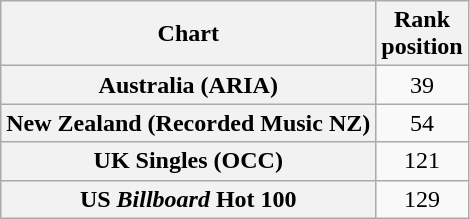<table class="wikitable sortable plainrowheaders" style="text-align:center;">
<tr>
<th scope="col">Chart</th>
<th scope="col">Rank<br>position</th>
</tr>
<tr>
<th scope="row">Australia (ARIA)</th>
<td>39</td>
</tr>
<tr>
<th scope="row">New Zealand (Recorded Music NZ)</th>
<td>54</td>
</tr>
<tr>
<th scope="row">UK Singles (OCC)</th>
<td>121</td>
</tr>
<tr>
<th scope="row">US <em>Billboard</em> Hot 100</th>
<td>129</td>
</tr>
</table>
